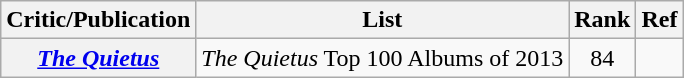<table class="wikitable plainrowheaders">
<tr>
<th>Critic/Publication</th>
<th>List</th>
<th>Rank</th>
<th>Ref</th>
</tr>
<tr>
<th scope="row"><em><a href='#'>The Quietus</a></em></th>
<td><em>The Quietus</em> Top 100 Albums of 2013</td>
<td style="text-align:center;">84</td>
<td style="text-align:center;"></td>
</tr>
</table>
